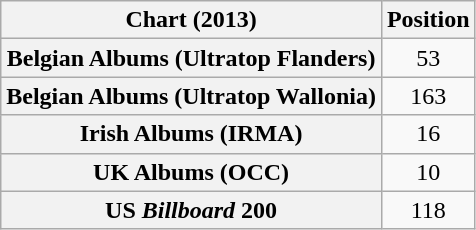<table class="wikitable sortable plainrowheaders" style="text-align:center">
<tr>
<th scope="col">Chart (2013)</th>
<th scope="col">Position</th>
</tr>
<tr>
<th scope="row">Belgian Albums (Ultratop Flanders)</th>
<td>53</td>
</tr>
<tr>
<th scope="row">Belgian Albums (Ultratop Wallonia)</th>
<td>163</td>
</tr>
<tr>
<th scope="row">Irish Albums (IRMA)</th>
<td>16</td>
</tr>
<tr>
<th scope="row">UK Albums (OCC)</th>
<td>10</td>
</tr>
<tr>
<th scope="row">US <em>Billboard</em> 200</th>
<td>118</td>
</tr>
</table>
